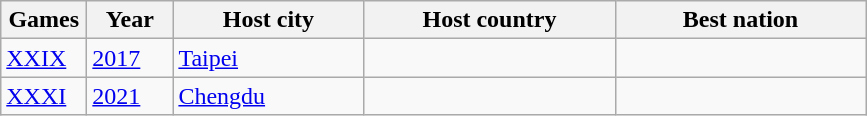<table class=wikitable>
<tr>
<th width=50>Games</th>
<th width=50>Year</th>
<th width=120>Host city</th>
<th width=160>Host country</th>
<th width=160>Best nation</th>
</tr>
<tr>
<td><a href='#'>XXIX</a></td>
<td><a href='#'>2017</a></td>
<td><a href='#'>Taipei</a></td>
<td></td>
<td></td>
</tr>
<tr>
<td><a href='#'>XXXI</a></td>
<td><a href='#'>2021</a></td>
<td><a href='#'>Chengdu</a></td>
<td></td>
<td></td>
</tr>
</table>
